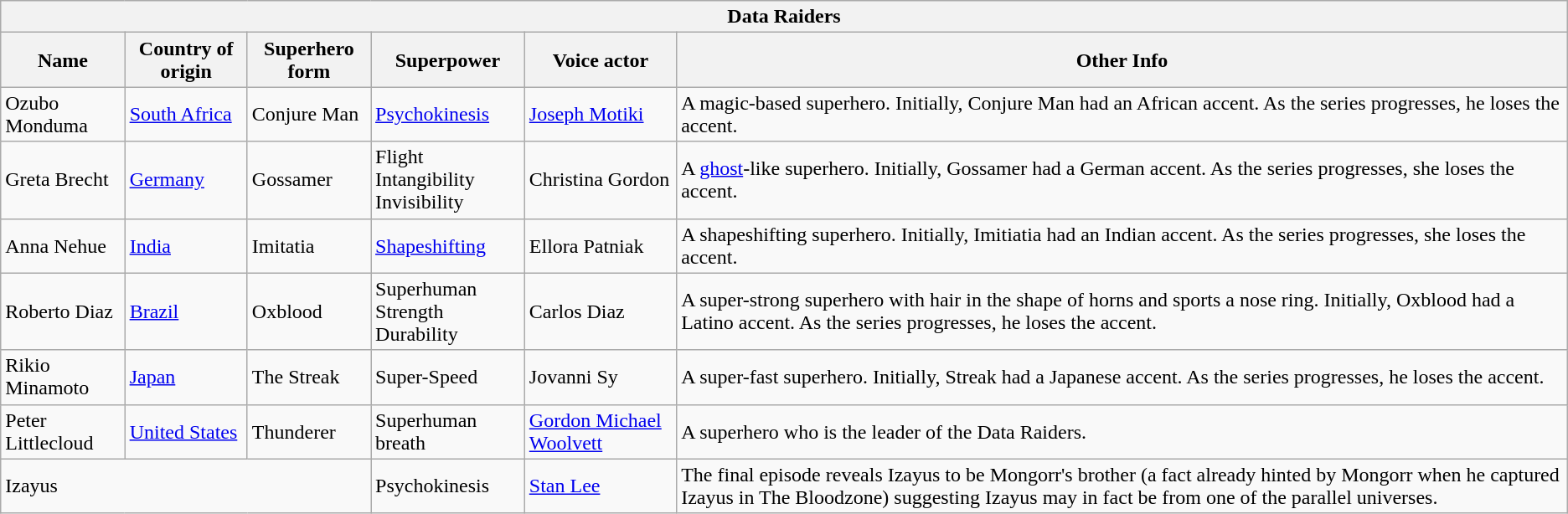<table class="wikitable">
<tr>
<th colspan=6>Data Raiders</th>
</tr>
<tr>
<th>Name</th>
<th>Country of origin</th>
<th>Superhero form</th>
<th>Superpower</th>
<th>Voice actor</th>
<th>Other Info</th>
</tr>
<tr>
<td>Ozubo Monduma</td>
<td><a href='#'>South Africa</a></td>
<td>Conjure Man</td>
<td><a href='#'>Psychokinesis</a></td>
<td><a href='#'>Joseph Motiki</a></td>
<td>A magic-based superhero. Initially, Conjure Man had an African accent. As the series progresses, he loses the accent.</td>
</tr>
<tr>
<td>Greta Brecht</td>
<td><a href='#'>Germany</a></td>
<td>Gossamer</td>
<td>Flight<br>Intangibility<br>Invisibility</td>
<td>Christina Gordon</td>
<td>A <a href='#'>ghost</a>-like superhero. Initially, Gossamer had a German accent. As the series progresses, she loses the accent.</td>
</tr>
<tr>
<td>Anna Nehue</td>
<td><a href='#'>India</a></td>
<td>Imitatia</td>
<td><a href='#'>Shapeshifting</a></td>
<td>Ellora Patniak</td>
<td>A shapeshifting superhero. Initially, Imitiatia had an Indian accent. As the series progresses, she loses the accent.</td>
</tr>
<tr>
<td>Roberto Diaz</td>
<td><a href='#'>Brazil</a></td>
<td>Oxblood</td>
<td>Superhuman Strength<br>Durability</td>
<td>Carlos Diaz</td>
<td>A super-strong superhero with hair in the shape of horns and sports a nose ring. Initially, Oxblood had a Latino accent. As the series progresses, he loses the accent.</td>
</tr>
<tr>
<td>Rikio Minamoto</td>
<td><a href='#'>Japan</a></td>
<td>The Streak</td>
<td>Super-Speed</td>
<td>Jovanni Sy</td>
<td>A super-fast superhero. Initially, Streak had a Japanese accent. As the series progresses, he loses the accent.</td>
</tr>
<tr>
<td>Peter Littlecloud</td>
<td><a href='#'>United States</a></td>
<td>Thunderer</td>
<td>Superhuman breath</td>
<td><a href='#'>Gordon Michael Woolvett</a></td>
<td>A superhero who is the leader of the Data Raiders.</td>
</tr>
<tr>
<td colspan=3>Izayus</td>
<td>Psychokinesis</td>
<td><a href='#'>Stan Lee</a></td>
<td>The final episode reveals Izayus to be Mongorr's brother (a fact already hinted by Mongorr when he captured Izayus in The Bloodzone) suggesting Izayus may in fact be from one of the parallel universes.</td>
</tr>
</table>
